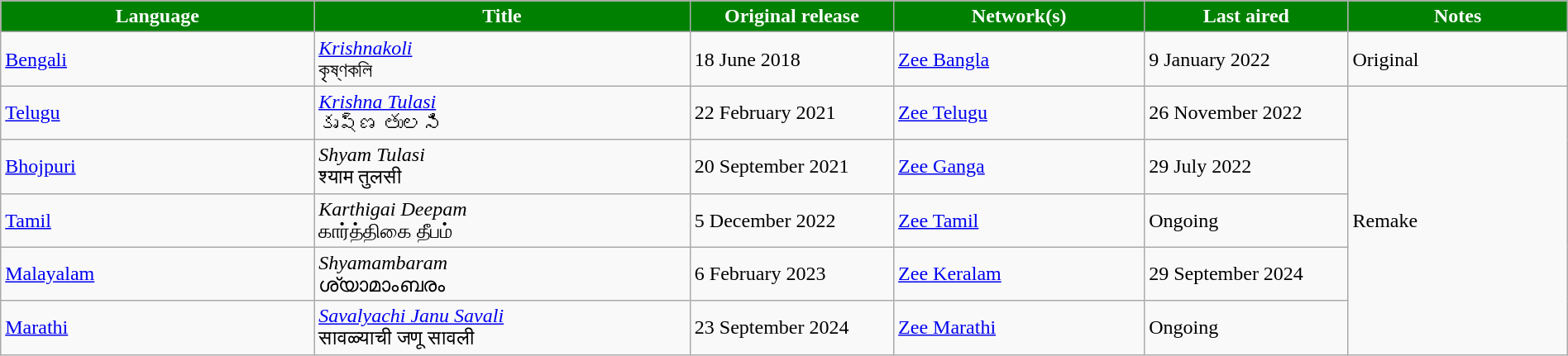<table class="wikitable" style="width: 100%; margin-right: 0;">
<tr style="color:white">
<th style="background:Green; width:20%;">Language</th>
<th style="background:Green; width:24%;">Title</th>
<th style="background:Green; width:13%;">Original release</th>
<th style="background:Green; width:16%;">Network(s)</th>
<th style="background:Green; width:13%;">Last aired</th>
<th style="background:Green; width:15%;">Notes</th>
</tr>
<tr>
<td><a href='#'>Bengali</a></td>
<td><em><a href='#'>Krishnakoli</a></em> <br> কৃষ্ণকলি</td>
<td>18 June 2018</td>
<td><a href='#'>Zee Bangla</a></td>
<td>9 January 2022</td>
<td>Original</td>
</tr>
<tr>
<td><a href='#'>Telugu</a></td>
<td><em><a href='#'>Krishna Tulasi</a></em> <br> కృష్ణ తులసి</td>
<td>22 February 2021</td>
<td><a href='#'>Zee Telugu</a></td>
<td>26 November 2022</td>
<td rowspan="5">Remake</td>
</tr>
<tr>
<td><a href='#'>Bhojpuri</a></td>
<td><em>Shyam Tulasi</em> <br> श्याम तुलसी</td>
<td>20 September 2021</td>
<td><a href='#'>Zee Ganga</a></td>
<td>29 July 2022</td>
</tr>
<tr>
<td><a href='#'>Tamil</a></td>
<td><em>Karthigai Deepam</em> <br> கார்த்திகை தீபம்</td>
<td>5 December 2022</td>
<td><a href='#'>Zee Tamil</a></td>
<td>Ongoing</td>
</tr>
<tr>
<td><a href='#'>Malayalam</a></td>
<td><em>Shyamambaram</em> <br> ശ്യാമാംബരം</td>
<td>6 February 2023</td>
<td><a href='#'>Zee Keralam</a></td>
<td>29 September 2024</td>
</tr>
<tr>
<td><a href='#'>Marathi</a></td>
<td><em><a href='#'>Savalyachi Janu Savali</a></em> <br> सावळ्याची जणू सावली</td>
<td>23 September 2024</td>
<td><a href='#'>Zee Marathi</a></td>
<td>Ongoing</td>
</tr>
</table>
